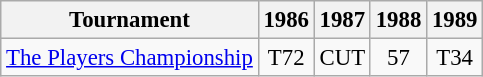<table class="wikitable" style="font-size:95%;text-align:center;">
<tr>
<th>Tournament</th>
<th>1986</th>
<th>1987</th>
<th>1988</th>
<th>1989</th>
</tr>
<tr>
<td align=left><a href='#'>The Players Championship</a></td>
<td>T72</td>
<td>CUT</td>
<td>57</td>
<td>T34</td>
</tr>
</table>
